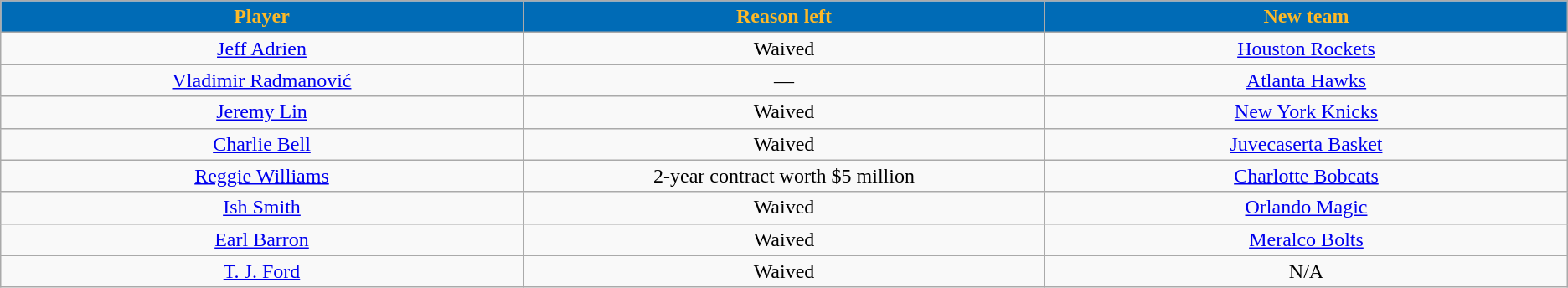<table class="wikitable sortable sortable" style="text-align: center">
<tr>
<th style="background:#006bb6; color:#fdb927" width="10%">Player</th>
<th style="background:#006bb6; color:#fdb927" width="10%">Reason left</th>
<th style="background:#006bb6; color:#fdb927" width="10%">New team</th>
</tr>
<tr style="text-align: center">
<td><a href='#'>Jeff Adrien</a></td>
<td>Waived</td>
<td><a href='#'>Houston Rockets</a></td>
</tr>
<tr style="text-align: center">
<td><a href='#'>Vladimir Radmanović</a></td>
<td>—</td>
<td><a href='#'>Atlanta Hawks</a></td>
</tr>
<tr style="text-align: center">
<td><a href='#'>Jeremy Lin</a></td>
<td>Waived</td>
<td><a href='#'>New York Knicks</a></td>
</tr>
<tr style="text-align: center">
<td><a href='#'>Charlie Bell</a></td>
<td>Waived</td>
<td><a href='#'>Juvecaserta Basket</a></td>
</tr>
<tr style="text-align: center">
<td><a href='#'>Reggie Williams</a></td>
<td>2-year contract worth $5 million</td>
<td><a href='#'>Charlotte Bobcats</a></td>
</tr>
<tr style="text-align: center">
<td><a href='#'>Ish Smith</a></td>
<td>Waived</td>
<td><a href='#'>Orlando Magic</a></td>
</tr>
<tr style="text-align: center">
<td><a href='#'>Earl Barron</a></td>
<td>Waived</td>
<td><a href='#'>Meralco Bolts</a></td>
</tr>
<tr style="text-align: center">
<td><a href='#'>T. J. Ford</a></td>
<td>Waived</td>
<td>N/A</td>
</tr>
</table>
